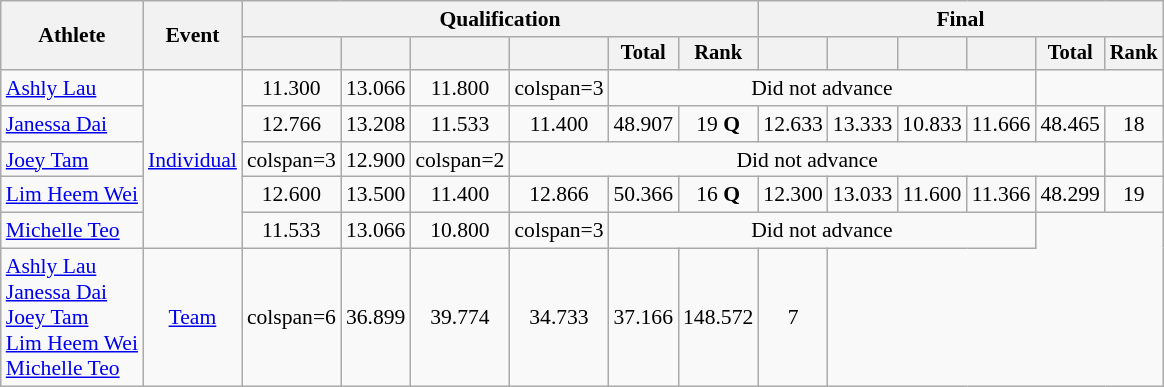<table class="wikitable" style="font-size:90%">
<tr>
<th rowspan=2>Athlete</th>
<th rowspan=2>Event</th>
<th colspan =6>Qualification</th>
<th colspan =6>Final</th>
</tr>
<tr style="font-size:95%">
<th></th>
<th></th>
<th></th>
<th></th>
<th>Total</th>
<th>Rank</th>
<th></th>
<th></th>
<th></th>
<th></th>
<th>Total</th>
<th>Rank</th>
</tr>
<tr align=center>
<td align=left><a href='#'>Ashly Lau</a></td>
<td style="text-align:left;" rowspan="5"><a href='#'>Individual</a></td>
<td>11.300</td>
<td>13.066</td>
<td>11.800</td>
<td>colspan=3 </td>
<td colspan=6>Did not advance</td>
</tr>
<tr align=center>
<td align=left><a href='#'>Janessa Dai</a></td>
<td>12.766</td>
<td>13.208</td>
<td>11.533</td>
<td>11.400</td>
<td>48.907</td>
<td>19 <strong>Q</strong></td>
<td>12.633</td>
<td>13.333</td>
<td>10.833</td>
<td>11.666</td>
<td>48.465</td>
<td>18</td>
</tr>
<tr align=center>
<td align=left><a href='#'>Joey Tam</a></td>
<td>colspan=3 </td>
<td>12.900</td>
<td>colspan=2 </td>
<td colspan=8>Did not advance</td>
</tr>
<tr align=center>
<td align=left><a href='#'>Lim Heem Wei</a></td>
<td>12.600</td>
<td>13.500</td>
<td>11.400</td>
<td>12.866</td>
<td>50.366</td>
<td>16 <strong>Q</strong></td>
<td>12.300</td>
<td>13.033</td>
<td>11.600</td>
<td>11.366</td>
<td>48.299</td>
<td>19</td>
</tr>
<tr align=center>
<td align=left><a href='#'>Michelle Teo</a></td>
<td>11.533</td>
<td>13.066</td>
<td>10.800</td>
<td>colspan=3 </td>
<td colspan=6>Did not advance</td>
</tr>
<tr align=center>
<td align=left><a href='#'>Ashly Lau</a><br><a href='#'>Janessa Dai</a><br><a href='#'>Joey Tam</a><br><a href='#'>Lim Heem Wei</a><br><a href='#'>Michelle Teo</a></td>
<td><a href='#'>Team</a></td>
<td>colspan=6 </td>
<td>36.899</td>
<td>39.774</td>
<td>34.733</td>
<td>37.166</td>
<td>148.572</td>
<td>7</td>
</tr>
</table>
